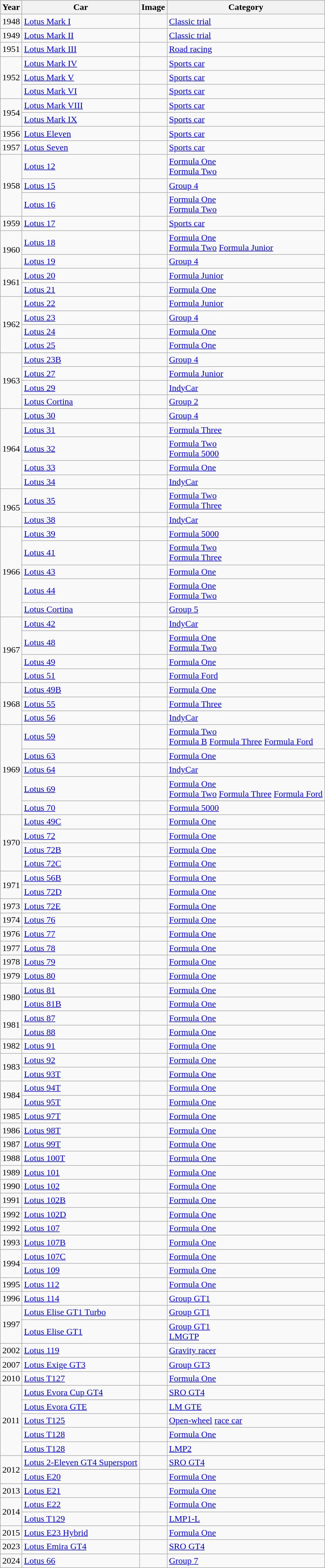<table class="wikitable">
<tr>
<th>Year</th>
<th>Car</th>
<th>Image</th>
<th>Category</th>
</tr>
<tr>
<td>1948</td>
<td><a href='#'>Lotus Mark I</a></td>
<td></td>
<td><a href='#'>Classic trial</a></td>
</tr>
<tr>
<td>1949</td>
<td><a href='#'>Lotus Mark II</a></td>
<td></td>
<td><a href='#'>Classic trial</a></td>
</tr>
<tr>
<td>1951</td>
<td><a href='#'>Lotus Mark III</a></td>
<td></td>
<td><a href='#'>Road racing</a></td>
</tr>
<tr>
<td rowspan="3">1952</td>
<td><a href='#'>Lotus Mark IV</a></td>
<td></td>
<td><a href='#'>Sports car</a></td>
</tr>
<tr>
<td><a href='#'>Lotus Mark V</a></td>
<td></td>
<td><a href='#'>Sports car</a></td>
</tr>
<tr>
<td><a href='#'>Lotus Mark VI</a></td>
<td></td>
<td><a href='#'>Sports car</a></td>
</tr>
<tr>
<td rowspan="2">1954</td>
<td><a href='#'>Lotus Mark VIII</a></td>
<td></td>
<td><a href='#'>Sports car</a></td>
</tr>
<tr>
<td><a href='#'>Lotus Mark IX</a></td>
<td></td>
<td><a href='#'>Sports car</a></td>
</tr>
<tr>
<td>1956</td>
<td><a href='#'>Lotus Eleven</a></td>
<td></td>
<td><a href='#'>Sports car</a></td>
</tr>
<tr>
<td>1957</td>
<td><a href='#'>Lotus Seven</a></td>
<td></td>
<td><a href='#'>Sports car</a></td>
</tr>
<tr>
<td rowspan="3">1958</td>
<td><a href='#'>Lotus 12</a></td>
<td></td>
<td><a href='#'>Formula One</a><br><a href='#'>Formula Two</a></td>
</tr>
<tr>
<td><a href='#'>Lotus 15</a></td>
<td></td>
<td><a href='#'>Group 4</a></td>
</tr>
<tr>
<td><a href='#'>Lotus 16</a></td>
<td></td>
<td><a href='#'>Formula One</a><br><a href='#'>Formula Two</a></td>
</tr>
<tr>
<td>1959</td>
<td><a href='#'>Lotus 17</a></td>
<td></td>
<td><a href='#'>Sports car</a></td>
</tr>
<tr>
<td rowspan="2">1960</td>
<td><a href='#'>Lotus 18</a></td>
<td></td>
<td><a href='#'>Formula One</a><br><a href='#'>Formula Two</a>
<a href='#'>Formula Junior</a></td>
</tr>
<tr>
<td><a href='#'>Lotus 19</a></td>
<td></td>
<td><a href='#'>Group 4</a></td>
</tr>
<tr>
<td rowspan="2">1961</td>
<td><a href='#'>Lotus 20</a></td>
<td></td>
<td><a href='#'>Formula Junior</a></td>
</tr>
<tr>
<td><a href='#'>Lotus 21</a></td>
<td></td>
<td><a href='#'>Formula One</a></td>
</tr>
<tr>
<td rowspan="4">1962</td>
<td><a href='#'>Lotus 22</a></td>
<td></td>
<td><a href='#'>Formula Junior</a></td>
</tr>
<tr>
<td><a href='#'>Lotus 23</a></td>
<td></td>
<td><a href='#'>Group 4</a></td>
</tr>
<tr>
<td><a href='#'>Lotus 24</a></td>
<td></td>
<td><a href='#'>Formula One</a></td>
</tr>
<tr>
<td><a href='#'>Lotus 25</a></td>
<td></td>
<td><a href='#'>Formula One</a></td>
</tr>
<tr>
<td rowspan="4">1963</td>
<td><a href='#'>Lotus 23B</a></td>
<td></td>
<td><a href='#'>Group 4</a></td>
</tr>
<tr>
<td><a href='#'>Lotus 27</a></td>
<td></td>
<td><a href='#'>Formula Junior</a></td>
</tr>
<tr>
<td><a href='#'>Lotus 29</a></td>
<td></td>
<td><a href='#'>IndyCar</a></td>
</tr>
<tr>
<td><a href='#'>Lotus Cortina</a></td>
<td></td>
<td><a href='#'>Group 2</a></td>
</tr>
<tr>
<td rowspan="5">1964</td>
<td><a href='#'>Lotus 30</a></td>
<td></td>
<td><a href='#'>Group 4</a></td>
</tr>
<tr>
<td><a href='#'>Lotus 31</a></td>
<td></td>
<td><a href='#'>Formula Three</a></td>
</tr>
<tr>
<td><a href='#'>Lotus 32</a></td>
<td></td>
<td><a href='#'>Formula Two</a><br><a href='#'>Formula 5000</a></td>
</tr>
<tr>
<td><a href='#'>Lotus 33</a></td>
<td></td>
<td><a href='#'>Formula One</a></td>
</tr>
<tr>
<td><a href='#'>Lotus 34</a></td>
<td></td>
<td><a href='#'>IndyCar</a></td>
</tr>
<tr>
<td rowspan="2">1965</td>
<td><a href='#'>Lotus 35</a></td>
<td></td>
<td><a href='#'>Formula Two</a><br><a href='#'>Formula Three</a></td>
</tr>
<tr>
<td><a href='#'>Lotus 38</a></td>
<td></td>
<td><a href='#'>IndyCar</a></td>
</tr>
<tr>
<td rowspan="5">1966</td>
<td><a href='#'>Lotus 39</a></td>
<td></td>
<td><a href='#'>Formula 5000</a></td>
</tr>
<tr>
<td><a href='#'>Lotus 41</a></td>
<td></td>
<td><a href='#'>Formula Two</a><br><a href='#'>Formula Three</a></td>
</tr>
<tr>
<td><a href='#'>Lotus 43</a></td>
<td></td>
<td><a href='#'>Formula One</a></td>
</tr>
<tr>
<td><a href='#'>Lotus 44</a></td>
<td></td>
<td><a href='#'>Formula One</a><br><a href='#'>Formula Two</a></td>
</tr>
<tr>
<td><a href='#'>Lotus Cortina</a></td>
<td></td>
<td><a href='#'>Group 5</a></td>
</tr>
<tr>
<td rowspan="4">1967</td>
<td><a href='#'>Lotus 42</a></td>
<td></td>
<td><a href='#'>IndyCar</a></td>
</tr>
<tr>
<td><a href='#'>Lotus 48</a></td>
<td></td>
<td><a href='#'>Formula One</a><br><a href='#'>Formula Two</a></td>
</tr>
<tr>
<td><a href='#'>Lotus 49</a></td>
<td></td>
<td><a href='#'>Formula One</a></td>
</tr>
<tr>
<td><a href='#'>Lotus 51</a></td>
<td></td>
<td><a href='#'>Formula Ford</a></td>
</tr>
<tr>
<td rowspan="3">1968</td>
<td><a href='#'>Lotus 49B</a></td>
<td></td>
<td><a href='#'>Formula One</a></td>
</tr>
<tr>
<td><a href='#'>Lotus 55</a></td>
<td></td>
<td><a href='#'>Formula Three</a></td>
</tr>
<tr>
<td><a href='#'>Lotus 56</a></td>
<td></td>
<td><a href='#'>IndyCar</a></td>
</tr>
<tr>
<td rowspan="5">1969</td>
<td><a href='#'>Lotus 59</a></td>
<td></td>
<td><a href='#'>Formula Two</a><br><a href='#'>Formula B</a>
<a href='#'>Formula Three</a>
<a href='#'>Formula Ford</a></td>
</tr>
<tr>
<td><a href='#'>Lotus 63</a></td>
<td></td>
<td><a href='#'>Formula One</a></td>
</tr>
<tr>
<td><a href='#'>Lotus 64</a></td>
<td></td>
<td><a href='#'>IndyCar</a></td>
</tr>
<tr>
<td><a href='#'>Lotus 69</a></td>
<td></td>
<td><a href='#'>Formula One</a><br><a href='#'>Formula Two</a>
<a href='#'>Formula Three</a>
<a href='#'>Formula Ford</a></td>
</tr>
<tr>
<td><a href='#'>Lotus 70</a></td>
<td></td>
<td><a href='#'>Formula 5000</a></td>
</tr>
<tr>
<td rowspan="4">1970</td>
<td><a href='#'>Lotus 49C</a></td>
<td></td>
<td><a href='#'>Formula One</a></td>
</tr>
<tr>
<td><a href='#'>Lotus 72</a></td>
<td></td>
<td><a href='#'>Formula One</a></td>
</tr>
<tr>
<td><a href='#'>Lotus 72B</a></td>
<td></td>
<td><a href='#'>Formula One</a></td>
</tr>
<tr>
<td><a href='#'>Lotus 72C</a></td>
<td></td>
<td><a href='#'>Formula One</a></td>
</tr>
<tr>
<td rowspan="2">1971</td>
<td><a href='#'>Lotus 56B</a></td>
<td></td>
<td><a href='#'>Formula One</a></td>
</tr>
<tr>
<td><a href='#'>Lotus 72D</a></td>
<td></td>
<td><a href='#'>Formula One</a></td>
</tr>
<tr>
<td>1973</td>
<td><a href='#'>Lotus 72E</a></td>
<td></td>
<td><a href='#'>Formula One</a></td>
</tr>
<tr>
<td>1974</td>
<td><a href='#'>Lotus 76</a></td>
<td></td>
<td><a href='#'>Formula One</a></td>
</tr>
<tr>
<td>1976</td>
<td><a href='#'>Lotus 77</a></td>
<td></td>
<td><a href='#'>Formula One</a></td>
</tr>
<tr>
<td>1977</td>
<td><a href='#'>Lotus 78</a></td>
<td></td>
<td><a href='#'>Formula One</a></td>
</tr>
<tr>
<td>1978</td>
<td><a href='#'>Lotus 79</a></td>
<td></td>
<td><a href='#'>Formula One</a></td>
</tr>
<tr>
<td>1979</td>
<td><a href='#'>Lotus 80</a></td>
<td></td>
<td><a href='#'>Formula One</a></td>
</tr>
<tr>
<td rowspan="2">1980</td>
<td><a href='#'>Lotus 81</a></td>
<td></td>
<td><a href='#'>Formula One</a></td>
</tr>
<tr>
<td><a href='#'>Lotus 81B</a></td>
<td></td>
<td><a href='#'>Formula One</a></td>
</tr>
<tr>
<td rowspan="2">1981</td>
<td><a href='#'>Lotus 87</a></td>
<td></td>
<td><a href='#'>Formula One</a></td>
</tr>
<tr>
<td><a href='#'>Lotus 88</a></td>
<td></td>
<td><a href='#'>Formula One</a></td>
</tr>
<tr>
<td>1982</td>
<td><a href='#'>Lotus 91</a></td>
<td></td>
<td><a href='#'>Formula One</a></td>
</tr>
<tr>
<td rowspan="2">1983</td>
<td><a href='#'>Lotus 92</a></td>
<td></td>
<td><a href='#'>Formula One</a></td>
</tr>
<tr>
<td><a href='#'>Lotus 93T</a></td>
<td></td>
<td><a href='#'>Formula One</a></td>
</tr>
<tr>
<td rowspan="2">1984</td>
<td><a href='#'>Lotus 94T</a></td>
<td></td>
<td><a href='#'>Formula One</a></td>
</tr>
<tr>
<td><a href='#'>Lotus 95T</a></td>
<td></td>
<td><a href='#'>Formula One</a></td>
</tr>
<tr>
<td>1985</td>
<td><a href='#'>Lotus 97T</a></td>
<td></td>
<td><a href='#'>Formula One</a></td>
</tr>
<tr>
<td>1986</td>
<td><a href='#'>Lotus 98T</a></td>
<td></td>
<td><a href='#'>Formula One</a></td>
</tr>
<tr>
<td>1987</td>
<td><a href='#'>Lotus 99T</a></td>
<td></td>
<td><a href='#'>Formula One</a></td>
</tr>
<tr>
<td>1988</td>
<td><a href='#'>Lotus 100T</a></td>
<td></td>
<td><a href='#'>Formula One</a></td>
</tr>
<tr>
<td>1989</td>
<td><a href='#'>Lotus 101</a></td>
<td></td>
<td><a href='#'>Formula One</a></td>
</tr>
<tr>
<td>1990</td>
<td><a href='#'>Lotus 102</a></td>
<td></td>
<td><a href='#'>Formula One</a></td>
</tr>
<tr>
<td>1991</td>
<td><a href='#'>Lotus 102B</a></td>
<td></td>
<td><a href='#'>Formula One</a></td>
</tr>
<tr>
<td>1992</td>
<td><a href='#'>Lotus 102D</a></td>
<td></td>
<td><a href='#'>Formula One</a></td>
</tr>
<tr>
<td>1992</td>
<td><a href='#'>Lotus 107</a></td>
<td></td>
<td><a href='#'>Formula One</a></td>
</tr>
<tr>
<td>1993</td>
<td><a href='#'>Lotus 107B</a></td>
<td></td>
<td><a href='#'>Formula One</a></td>
</tr>
<tr>
<td rowspan="2">1994</td>
<td><a href='#'>Lotus 107C</a></td>
<td></td>
<td><a href='#'>Formula One</a></td>
</tr>
<tr>
<td><a href='#'>Lotus 109</a></td>
<td></td>
<td><a href='#'>Formula One</a></td>
</tr>
<tr>
<td>1995</td>
<td><a href='#'>Lotus 112</a></td>
<td></td>
<td><a href='#'>Formula One</a></td>
</tr>
<tr>
<td>1996</td>
<td><a href='#'>Lotus 114</a></td>
<td></td>
<td><a href='#'>Group GT1</a></td>
</tr>
<tr>
<td rowspan="2">1997</td>
<td><a href='#'>Lotus Elise GT1 Turbo</a></td>
<td></td>
<td><a href='#'>Group GT1</a></td>
</tr>
<tr>
<td><a href='#'>Lotus Elise GT1</a></td>
<td></td>
<td><a href='#'>Group GT1</a><br><a href='#'>LMGTP</a></td>
</tr>
<tr>
<td>2002</td>
<td><a href='#'>Lotus 119</a></td>
<td></td>
<td><a href='#'>Gravity racer</a></td>
</tr>
<tr>
<td>2007</td>
<td><a href='#'>Lotus Exige GT3</a></td>
<td></td>
<td><a href='#'>Group GT3</a></td>
</tr>
<tr>
<td>2010</td>
<td><a href='#'>Lotus T127</a></td>
<td></td>
<td><a href='#'>Formula One</a></td>
</tr>
<tr>
<td rowspan="5">2011</td>
<td><a href='#'>Lotus Evora Cup GT4</a></td>
<td></td>
<td><a href='#'>SRO GT4</a></td>
</tr>
<tr>
<td><a href='#'>Lotus Evora GTE</a></td>
<td></td>
<td><a href='#'>LM GTE</a></td>
</tr>
<tr>
<td><a href='#'>Lotus T125</a></td>
<td></td>
<td><a href='#'>Open-wheel</a> <a href='#'>race car</a></td>
</tr>
<tr>
<td><a href='#'>Lotus T128</a></td>
<td></td>
<td><a href='#'>Formula One</a></td>
</tr>
<tr>
<td><a href='#'>Lotus T128</a></td>
<td></td>
<td><a href='#'>LMP2</a></td>
</tr>
<tr>
<td rowspan="2">2012</td>
<td><a href='#'>Lotus 2-Eleven GT4 Supersport</a></td>
<td></td>
<td><a href='#'>SRO GT4</a></td>
</tr>
<tr>
<td><a href='#'>Lotus E20</a></td>
<td></td>
<td><a href='#'>Formula One</a></td>
</tr>
<tr>
<td>2013</td>
<td><a href='#'>Lotus E21</a></td>
<td></td>
<td><a href='#'>Formula One</a></td>
</tr>
<tr>
<td rowspan="2">2014</td>
<td><a href='#'>Lotus E22</a></td>
<td></td>
<td><a href='#'>Formula One</a></td>
</tr>
<tr>
<td><a href='#'>Lotus T129</a></td>
<td></td>
<td><a href='#'>LMP1-L</a></td>
</tr>
<tr>
<td>2015</td>
<td><a href='#'>Lotus E23 Hybrid</a></td>
<td></td>
<td><a href='#'>Formula One</a></td>
</tr>
<tr>
<td>2023</td>
<td><a href='#'>Lotus Emira GT4</a></td>
<td></td>
<td><a href='#'>SRO GT4</a></td>
</tr>
<tr>
<td>2024</td>
<td><a href='#'>Lotus 66</a></td>
<td></td>
<td><a href='#'>Group 7</a></td>
</tr>
</table>
